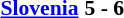<table - style="font-size:90%">
<tr>
<td align=right><strong><a href='#'>Slovenia</a> </strong></td>
<td align=center><strong>5 - 6</strong></td>
<td><strong></strong></td>
</tr>
</table>
